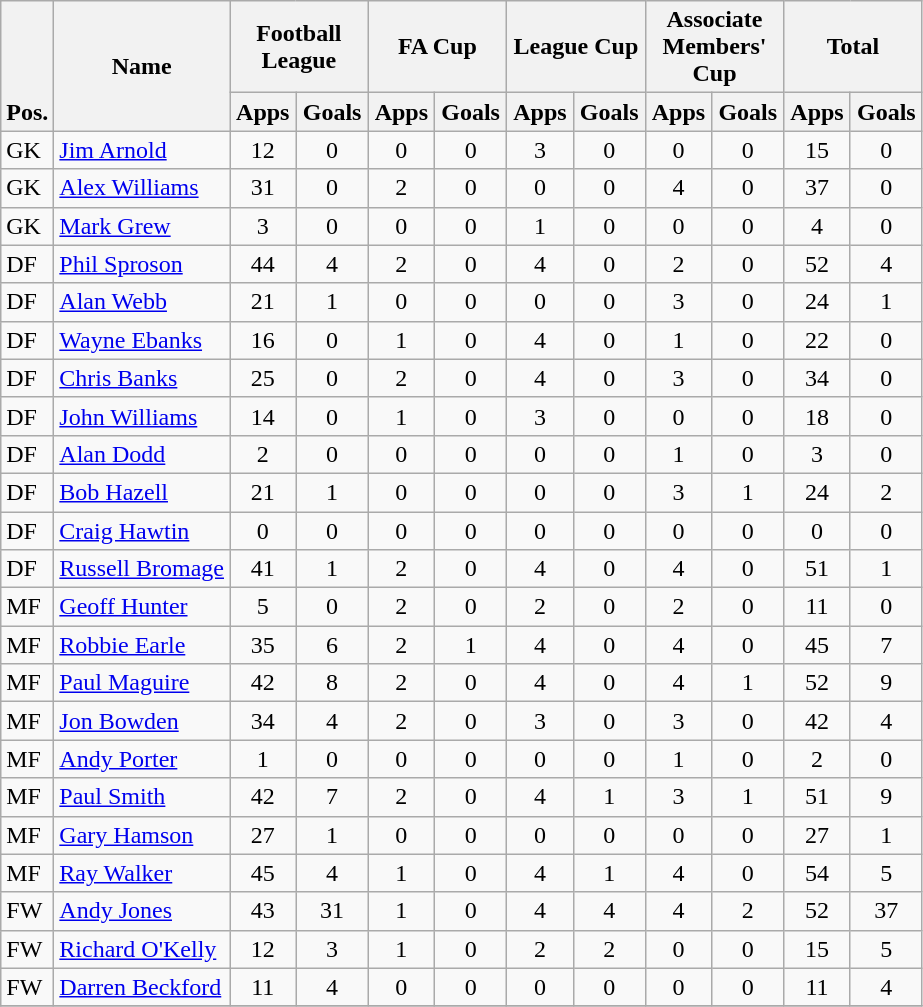<table class="wikitable" style="text-align:center">
<tr>
<th rowspan="2" valign="bottom">Pos.</th>
<th rowspan="2">Name</th>
<th colspan="2" width="85">Football League</th>
<th colspan="2" width="85">FA Cup</th>
<th colspan="2" width="85">League Cup</th>
<th colspan="2" width="85">Associate Members' Cup</th>
<th colspan="2" width="85">Total</th>
</tr>
<tr>
<th>Apps</th>
<th>Goals</th>
<th>Apps</th>
<th>Goals</th>
<th>Apps</th>
<th>Goals</th>
<th>Apps</th>
<th>Goals</th>
<th>Apps</th>
<th>Goals</th>
</tr>
<tr>
<td align="left">GK</td>
<td align="left"> <a href='#'>Jim Arnold</a></td>
<td>12</td>
<td>0</td>
<td>0</td>
<td>0</td>
<td>3</td>
<td>0</td>
<td>0</td>
<td>0</td>
<td>15</td>
<td>0</td>
</tr>
<tr>
<td align="left">GK</td>
<td align="left"> <a href='#'>Alex Williams</a></td>
<td>31</td>
<td>0</td>
<td>2</td>
<td>0</td>
<td>0</td>
<td>0</td>
<td>4</td>
<td>0</td>
<td>37</td>
<td>0</td>
</tr>
<tr>
<td align="left">GK</td>
<td align="left"> <a href='#'>Mark Grew</a></td>
<td>3</td>
<td>0</td>
<td>0</td>
<td>0</td>
<td>1</td>
<td>0</td>
<td>0</td>
<td>0</td>
<td>4</td>
<td>0</td>
</tr>
<tr>
<td align="left">DF</td>
<td align="left"> <a href='#'>Phil Sproson</a></td>
<td>44</td>
<td>4</td>
<td>2</td>
<td>0</td>
<td>4</td>
<td>0</td>
<td>2</td>
<td>0</td>
<td>52</td>
<td>4</td>
</tr>
<tr>
<td align="left">DF</td>
<td align="left"> <a href='#'>Alan Webb</a></td>
<td>21</td>
<td>1</td>
<td>0</td>
<td>0</td>
<td>0</td>
<td>0</td>
<td>3</td>
<td>0</td>
<td>24</td>
<td>1</td>
</tr>
<tr>
<td align="left">DF</td>
<td align="left"> <a href='#'>Wayne Ebanks</a></td>
<td>16</td>
<td>0</td>
<td>1</td>
<td>0</td>
<td>4</td>
<td>0</td>
<td>1</td>
<td>0</td>
<td>22</td>
<td>0</td>
</tr>
<tr>
<td align="left">DF</td>
<td align="left"> <a href='#'>Chris Banks</a></td>
<td>25</td>
<td>0</td>
<td>2</td>
<td>0</td>
<td>4</td>
<td>0</td>
<td>3</td>
<td>0</td>
<td>34</td>
<td>0</td>
</tr>
<tr>
<td align="left">DF</td>
<td align="left"> <a href='#'>John Williams</a></td>
<td>14</td>
<td>0</td>
<td>1</td>
<td>0</td>
<td>3</td>
<td>0</td>
<td>0</td>
<td>0</td>
<td>18</td>
<td>0</td>
</tr>
<tr>
<td align="left">DF</td>
<td align="left"> <a href='#'>Alan Dodd</a></td>
<td>2</td>
<td>0</td>
<td>0</td>
<td>0</td>
<td>0</td>
<td>0</td>
<td>1</td>
<td>0</td>
<td>3</td>
<td>0</td>
</tr>
<tr>
<td align="left">DF</td>
<td align="left"> <a href='#'>Bob Hazell</a></td>
<td>21</td>
<td>1</td>
<td>0</td>
<td>0</td>
<td>0</td>
<td>0</td>
<td>3</td>
<td>1</td>
<td>24</td>
<td>2</td>
</tr>
<tr>
<td align="left">DF</td>
<td align="left"> <a href='#'>Craig Hawtin</a></td>
<td>0</td>
<td>0</td>
<td>0</td>
<td>0</td>
<td>0</td>
<td>0</td>
<td>0</td>
<td>0</td>
<td>0</td>
<td>0</td>
</tr>
<tr>
<td align="left">DF</td>
<td align="left"> <a href='#'>Russell Bromage</a></td>
<td>41</td>
<td>1</td>
<td>2</td>
<td>0</td>
<td>4</td>
<td>0</td>
<td>4</td>
<td>0</td>
<td>51</td>
<td>1</td>
</tr>
<tr>
<td align="left">MF</td>
<td align="left"> <a href='#'>Geoff Hunter</a></td>
<td>5</td>
<td>0</td>
<td>2</td>
<td>0</td>
<td>2</td>
<td>0</td>
<td>2</td>
<td>0</td>
<td>11</td>
<td>0</td>
</tr>
<tr>
<td align="left">MF</td>
<td align="left"> <a href='#'>Robbie Earle</a></td>
<td>35</td>
<td>6</td>
<td>2</td>
<td>1</td>
<td>4</td>
<td>0</td>
<td>4</td>
<td>0</td>
<td>45</td>
<td>7</td>
</tr>
<tr>
<td align="left">MF</td>
<td align="left"> <a href='#'>Paul Maguire</a></td>
<td>42</td>
<td>8</td>
<td>2</td>
<td>0</td>
<td>4</td>
<td>0</td>
<td>4</td>
<td>1</td>
<td>52</td>
<td>9</td>
</tr>
<tr>
<td align="left">MF</td>
<td align="left"> <a href='#'>Jon Bowden</a></td>
<td>34</td>
<td>4</td>
<td>2</td>
<td>0</td>
<td>3</td>
<td>0</td>
<td>3</td>
<td>0</td>
<td>42</td>
<td>4</td>
</tr>
<tr>
<td align="left">MF</td>
<td align="left"> <a href='#'>Andy Porter</a></td>
<td>1</td>
<td>0</td>
<td>0</td>
<td>0</td>
<td>0</td>
<td>0</td>
<td>1</td>
<td>0</td>
<td>2</td>
<td>0</td>
</tr>
<tr>
<td align="left">MF</td>
<td align="left"> <a href='#'>Paul Smith</a></td>
<td>42</td>
<td>7</td>
<td>2</td>
<td>0</td>
<td>4</td>
<td>1</td>
<td>3</td>
<td>1</td>
<td>51</td>
<td>9</td>
</tr>
<tr>
<td align="left">MF</td>
<td align="left"> <a href='#'>Gary Hamson</a></td>
<td>27</td>
<td>1</td>
<td>0</td>
<td>0</td>
<td>0</td>
<td>0</td>
<td>0</td>
<td>0</td>
<td>27</td>
<td>1</td>
</tr>
<tr>
<td align="left">MF</td>
<td align="left"> <a href='#'>Ray Walker</a></td>
<td>45</td>
<td>4</td>
<td>1</td>
<td>0</td>
<td>4</td>
<td>1</td>
<td>4</td>
<td>0</td>
<td>54</td>
<td>5</td>
</tr>
<tr>
<td align="left">FW</td>
<td align="left"> <a href='#'>Andy Jones</a></td>
<td>43</td>
<td>31</td>
<td>1</td>
<td>0</td>
<td>4</td>
<td>4</td>
<td>4</td>
<td>2</td>
<td>52</td>
<td>37</td>
</tr>
<tr>
<td align="left">FW</td>
<td align="left"> <a href='#'>Richard O'Kelly</a></td>
<td>12</td>
<td>3</td>
<td>1</td>
<td>0</td>
<td>2</td>
<td>2</td>
<td>0</td>
<td>0</td>
<td>15</td>
<td>5</td>
</tr>
<tr>
<td align="left">FW</td>
<td align="left"> <a href='#'>Darren Beckford</a></td>
<td>11</td>
<td>4</td>
<td>0</td>
<td>0</td>
<td>0</td>
<td>0</td>
<td>0</td>
<td>0</td>
<td>11</td>
<td>4</td>
</tr>
<tr>
</tr>
</table>
